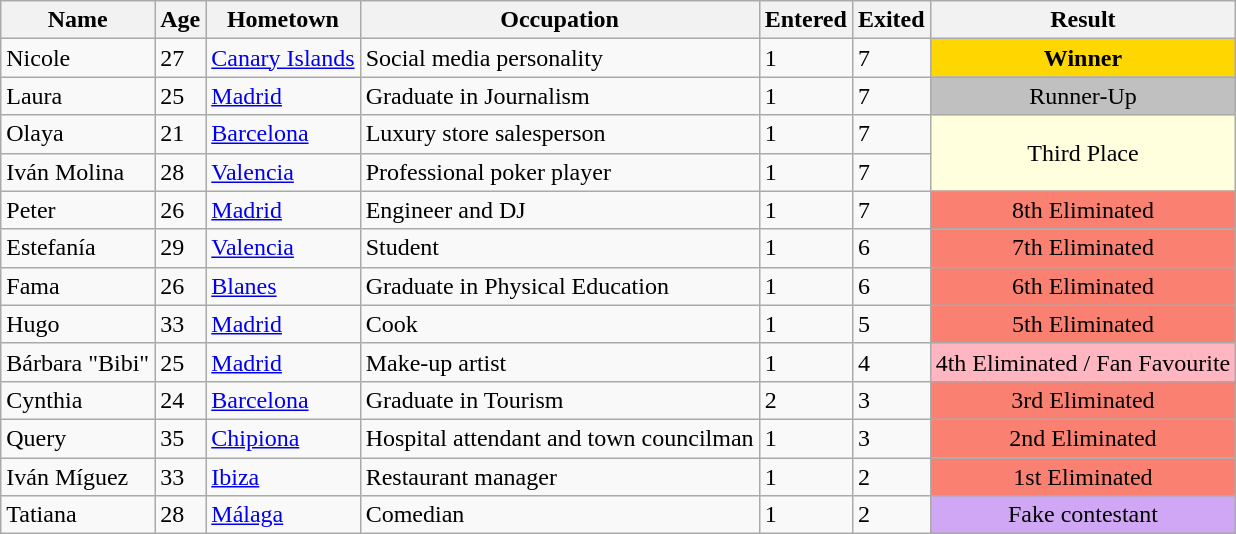<table class="wikitable sortable">
<tr>
<th>Name</th>
<th>Age</th>
<th>Hometown</th>
<th>Occupation</th>
<th>Entered</th>
<th>Exited</th>
<th>Result</th>
</tr>
<tr>
<td>Nicole</td>
<td>27</td>
<td><a href='#'>Canary Islands</a></td>
<td>Social media personality</td>
<td>1</td>
<td>7</td>
<td align=center bgcolor=gold><strong>Winner</strong></td>
</tr>
<tr>
<td>Laura</td>
<td>25</td>
<td><a href='#'>Madrid</a></td>
<td>Graduate in Journalism</td>
<td>1</td>
<td>7</td>
<td align=center bgcolor=silver>Runner-Up</td>
</tr>
<tr>
<td>Olaya</td>
<td>21</td>
<td><a href='#'>Barcelona</a></td>
<td>Luxury store salesperson</td>
<td>1</td>
<td>7</td>
<td rowspan=2 align=center style="background:#ffffdd;">Third Place</td>
</tr>
<tr>
<td>Iván Molina</td>
<td>28</td>
<td><a href='#'>Valencia</a></td>
<td>Professional poker player</td>
<td>1</td>
<td>7</td>
</tr>
<tr>
<td>Peter</td>
<td>26</td>
<td><a href='#'>Madrid</a></td>
<td>Engineer and DJ</td>
<td>1</td>
<td>7</td>
<td align=center bgcolor=salmon>8th Eliminated</td>
</tr>
<tr>
<td>Estefanía</td>
<td>29</td>
<td><a href='#'>Valencia</a></td>
<td>Student</td>
<td>1</td>
<td>6</td>
<td align=center bgcolor=salmon>7th Eliminated</td>
</tr>
<tr>
<td>Fama</td>
<td>26</td>
<td><a href='#'>Blanes</a></td>
<td>Graduate in Physical Education</td>
<td>1</td>
<td>6</td>
<td align=center bgcolor=salmon>6th Eliminated</td>
</tr>
<tr>
<td>Hugo</td>
<td>33</td>
<td><a href='#'>Madrid</a></td>
<td>Cook</td>
<td>1</td>
<td>5</td>
<td align=center bgcolor=salmon>5th Eliminated</td>
</tr>
<tr>
<td>Bárbara "Bibi"</td>
<td>25</td>
<td><a href='#'>Madrid</a></td>
<td>Make-up artist</td>
<td>1</td>
<td>4</td>
<td align=center bgcolor=lightpink>4th Eliminated / Fan Favourite</td>
</tr>
<tr>
<td>Cynthia</td>
<td>24</td>
<td><a href='#'>Barcelona</a></td>
<td>Graduate in Tourism</td>
<td>2</td>
<td>3</td>
<td align=center bgcolor=salmon>3rd Eliminated</td>
</tr>
<tr>
<td>Query</td>
<td>35</td>
<td><a href='#'>Chipiona</a></td>
<td>Hospital attendant and town councilman</td>
<td>1</td>
<td>3</td>
<td align=center bgcolor=salmon>2nd Eliminated</td>
</tr>
<tr>
<td>Iván Míguez</td>
<td>33</td>
<td><a href='#'>Ibiza</a></td>
<td>Restaurant manager</td>
<td>1</td>
<td>2</td>
<td align=center bgcolor=salmon>1st Eliminated</td>
</tr>
<tr>
<td>Tatiana</td>
<td>28</td>
<td><a href='#'>Málaga</a></td>
<td>Comedian</td>
<td>1</td>
<td>2</td>
<td align=center bgcolor=#D0A7F4>Fake contestant</td>
</tr>
</table>
